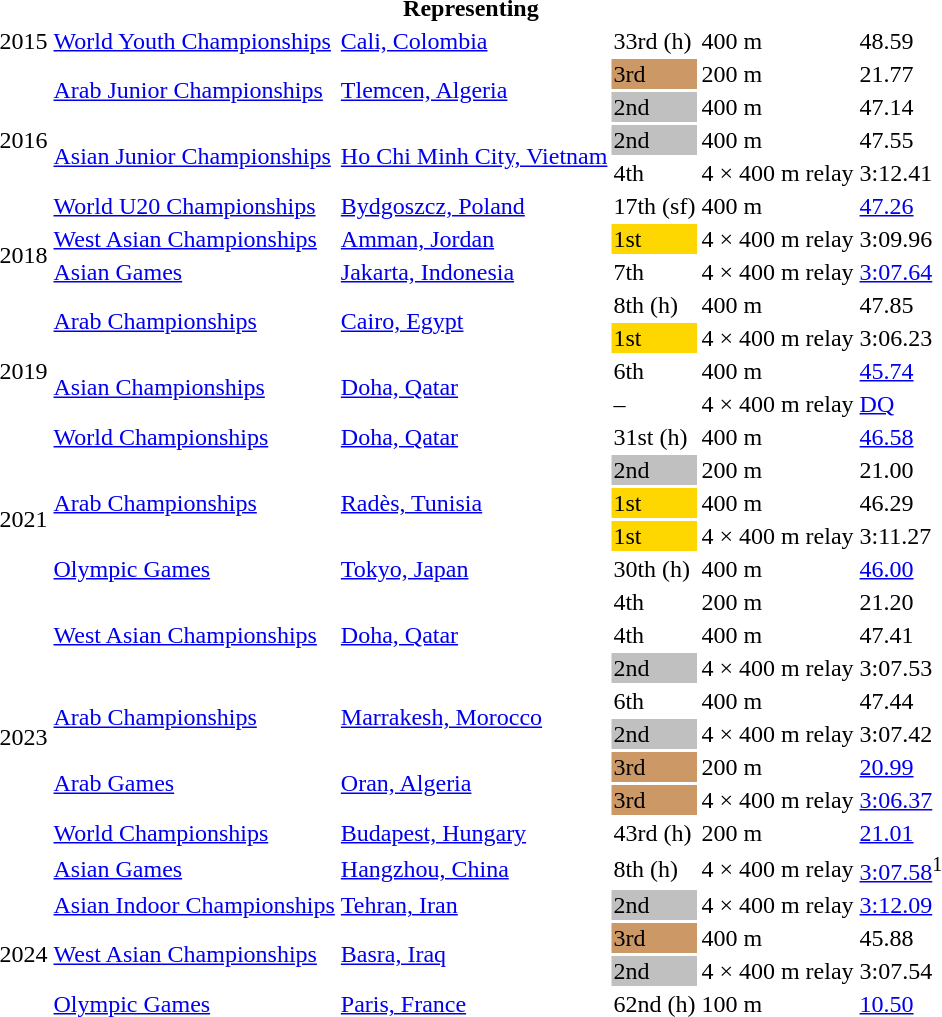<table>
<tr>
<th colspan="6">Representing </th>
</tr>
<tr>
<td>2015</td>
<td><a href='#'>World Youth Championships</a></td>
<td><a href='#'>Cali, Colombia</a></td>
<td>33rd (h)</td>
<td>400 m</td>
<td>48.59</td>
</tr>
<tr>
<td rowspan=5>2016</td>
<td rowspan=2><a href='#'>Arab Junior Championships</a></td>
<td rowspan=2><a href='#'>Tlemcen, Algeria</a></td>
<td bgcolor=cc9966>3rd</td>
<td>200 m</td>
<td>21.77</td>
</tr>
<tr>
<td bgcolor=silver>2nd</td>
<td>400 m</td>
<td>47.14</td>
</tr>
<tr>
<td rowspan=2><a href='#'>Asian Junior Championships</a></td>
<td rowspan=2><a href='#'>Ho Chi Minh City, Vietnam</a></td>
<td bgcolor=silver>2nd</td>
<td>400 m</td>
<td>47.55</td>
</tr>
<tr>
<td>4th</td>
<td>4 × 400 m relay</td>
<td>3:12.41</td>
</tr>
<tr>
<td><a href='#'>World U20 Championships</a></td>
<td><a href='#'>Bydgoszcz, Poland</a></td>
<td>17th (sf)</td>
<td>400 m</td>
<td><a href='#'>47.26</a></td>
</tr>
<tr>
<td rowspan=2>2018</td>
<td><a href='#'>West Asian Championships</a></td>
<td><a href='#'>Amman, Jordan</a></td>
<td bgcolor=gold>1st</td>
<td>4 × 400 m relay</td>
<td>3:09.96</td>
</tr>
<tr>
<td><a href='#'>Asian Games</a></td>
<td><a href='#'>Jakarta, Indonesia</a></td>
<td>7th</td>
<td>4 × 400 m relay</td>
<td><a href='#'>3:07.64</a></td>
</tr>
<tr>
<td rowspan=5>2019</td>
<td rowspan=2><a href='#'>Arab Championships</a></td>
<td rowspan=2><a href='#'>Cairo, Egypt</a></td>
<td>8th (h)</td>
<td>400 m</td>
<td>47.85</td>
</tr>
<tr>
<td bgcolor=gold>1st</td>
<td>4 × 400 m relay</td>
<td>3:06.23</td>
</tr>
<tr>
<td rowspan=2><a href='#'>Asian Championships</a></td>
<td rowspan=2><a href='#'>Doha, Qatar</a></td>
<td>6th</td>
<td>400 m</td>
<td><a href='#'>45.74</a></td>
</tr>
<tr>
<td>–</td>
<td>4 × 400 m relay</td>
<td><a href='#'>DQ</a></td>
</tr>
<tr>
<td><a href='#'>World Championships</a></td>
<td><a href='#'>Doha, Qatar</a></td>
<td>31st (h)</td>
<td>400 m</td>
<td><a href='#'>46.58</a></td>
</tr>
<tr>
<td rowspan=4>2021</td>
<td rowspan=3><a href='#'>Arab Championships</a></td>
<td rowspan=3><a href='#'>Radès, Tunisia</a></td>
<td bgcolor=silver>2nd</td>
<td>200 m</td>
<td>21.00</td>
</tr>
<tr>
<td bgcolor=gold>1st</td>
<td>400 m</td>
<td>46.29</td>
</tr>
<tr>
<td bgcolor=gold>1st</td>
<td>4 × 400 m relay</td>
<td>3:11.27</td>
</tr>
<tr>
<td><a href='#'>Olympic Games</a></td>
<td><a href='#'>Tokyo, Japan</a></td>
<td>30th (h)</td>
<td>400 m</td>
<td><a href='#'>46.00</a></td>
</tr>
<tr>
<td rowspan=9>2023</td>
<td rowspan=3><a href='#'>West Asian Championships</a></td>
<td rowspan=3><a href='#'>Doha, Qatar</a></td>
<td>4th</td>
<td>200 m</td>
<td>21.20</td>
</tr>
<tr>
<td>4th</td>
<td>400 m</td>
<td>47.41</td>
</tr>
<tr>
<td bgcolor=silver>2nd</td>
<td>4 × 400 m relay</td>
<td>3:07.53</td>
</tr>
<tr>
<td rowspan=2><a href='#'>Arab Championships</a></td>
<td rowspan=2><a href='#'>Marrakesh, Morocco</a></td>
<td>6th</td>
<td>400 m</td>
<td>47.44</td>
</tr>
<tr>
<td bgcolor=silver>2nd</td>
<td>4 × 400 m relay</td>
<td>3:07.42</td>
</tr>
<tr>
<td rowspan=2><a href='#'>Arab Games</a></td>
<td rowspan=2><a href='#'>Oran, Algeria</a></td>
<td bgcolor=cc9966>3rd</td>
<td>200 m</td>
<td><a href='#'>20.99</a></td>
</tr>
<tr>
<td bgcolor=cc9966>3rd</td>
<td>4 × 400 m relay</td>
<td><a href='#'>3:06.37</a></td>
</tr>
<tr>
<td><a href='#'>World Championships</a></td>
<td><a href='#'>Budapest, Hungary</a></td>
<td>43rd (h)</td>
<td>200 m</td>
<td><a href='#'>21.01</a></td>
</tr>
<tr>
<td><a href='#'>Asian Games</a></td>
<td><a href='#'>Hangzhou, China</a></td>
<td>8th (h)</td>
<td>4 × 400 m relay</td>
<td><a href='#'>3:07.58</a><sup>1</sup></td>
</tr>
<tr>
<td rowspan=4>2024</td>
<td><a href='#'>Asian Indoor Championships</a></td>
<td><a href='#'>Tehran, Iran</a></td>
<td bgcolor=silver>2nd</td>
<td>4 × 400 m relay</td>
<td><a href='#'>3:12.09</a></td>
</tr>
<tr>
<td rowspan=2><a href='#'>West Asian Championships</a></td>
<td rowspan=2><a href='#'>Basra, Iraq</a></td>
<td bgcolor=cc9966>3rd</td>
<td>400 m</td>
<td>45.88</td>
</tr>
<tr>
<td bgcolor=silver>2nd</td>
<td>4 × 400 m relay</td>
<td>3:07.54</td>
</tr>
<tr>
<td><a href='#'>Olympic Games</a></td>
<td><a href='#'>Paris, France</a></td>
<td>62nd (h)</td>
<td>100 m</td>
<td><a href='#'>10.50</a></td>
</tr>
</table>
